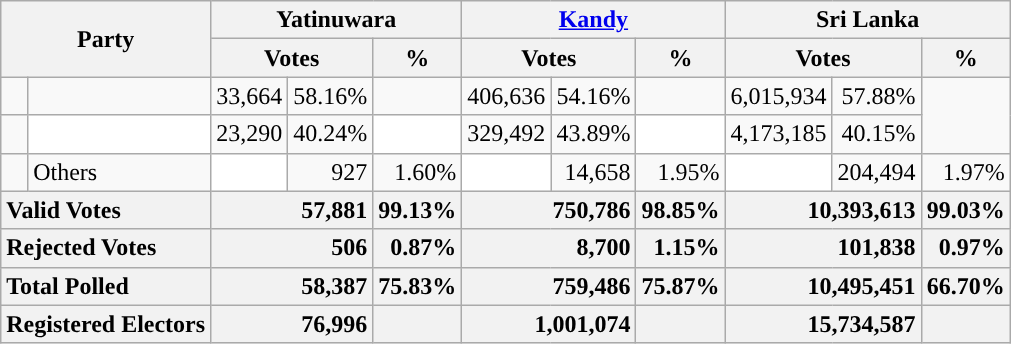<table class="wikitable">
<tr>
<th colspan="2" rowspan="2">Party</th>
<th colspan="3">Yatinuwara</th>
<th colspan="3"><a href='#'>Kandy</a></th>
<th colspan="3">Sri Lanka</th>
</tr>
<tr>
<th colspan="2">Votes</th>
<th>%</th>
<th colspan="2">Votes</th>
<th>%</th>
<th colspan="2">Votes</th>
<th>%</th>
</tr>
<tr>
<td></td>
<td style="background-color:"></td>
<td style="text-align:right;">33,664</td>
<td style="text-align:right;">58.16%</td>
<td style="background-color:"></td>
<td style="text-align:right;">406,636</td>
<td style="text-align:right;">54.16%</td>
<td style="background-color:"></td>
<td style="text-align:right;">6,015,934</td>
<td style="text-align:right;">57.88%</td>
</tr>
<tr>
<td></td>
<td style="background-color:white;"></td>
<td style="text-align:right;">23,290</td>
<td style="text-align:right;">40.24%</td>
<td style="background-color:white;"></td>
<td style="text-align:right;">329,492</td>
<td style="text-align:right;">43.89%</td>
<td style="background-color:white;"></td>
<td style="text-align:right;">4,173,185</td>
<td style="text-align:right;">40.15%</td>
</tr>
<tr>
<td style="background-color:"></td>
<td style="text-align:left;">Others</td>
<td style="background-color:white;"></td>
<td style="text-align:right;">927</td>
<td style="text-align:right;">1.60%</td>
<td style="background-color:white;"></td>
<td style="text-align:right;">14,658</td>
<td style="text-align:right;">1.95%</td>
<td style="background-color:white;"></td>
<td style="text-align:right;">204,494</td>
<td style="text-align:right;">1.97%</td>
</tr>
<tr>
<th colspan="2" style="text-align:left;">Valid Votes</th>
<th style="text-align:right;"colspan="2">57,881</th>
<th style="text-align:right;">99.13%</th>
<th style="text-align:right;"colspan="2">750,786</th>
<th style="text-align:right;">98.85%</th>
<th style="text-align:right;"colspan="2">10,393,613</th>
<th style="text-align:right;">99.03%</th>
</tr>
<tr>
<th colspan="2" style="text-align:left;">Rejected Votes</th>
<th style="text-align:right;"colspan="2">506</th>
<th style="text-align:right;">0.87%</th>
<th style="text-align:right;"colspan="2">8,700</th>
<th style="text-align:right;">1.15%</th>
<th style="text-align:right;"colspan="2">101,838</th>
<th style="text-align:right;">0.97%</th>
</tr>
<tr>
<th colspan="2" style="text-align:left;">Total Polled</th>
<th style="text-align:right;"colspan="2">58,387</th>
<th style="text-align:right;">75.83%</th>
<th style="text-align:right;"colspan="2">759,486</th>
<th style="text-align:right;">75.87%</th>
<th style="text-align:right;"colspan="2">10,495,451</th>
<th style="text-align:right;">66.70%</th>
</tr>
<tr>
<th colspan="2" style="text-align:left;">Registered Electors</th>
<th style="text-align:right;"colspan="2">76,996</th>
<th></th>
<th style="text-align:right;"colspan="2">1,001,074</th>
<th></th>
<th style="text-align:right;"colspan="2">15,734,587</th>
<th></th>
</tr>
</table>
